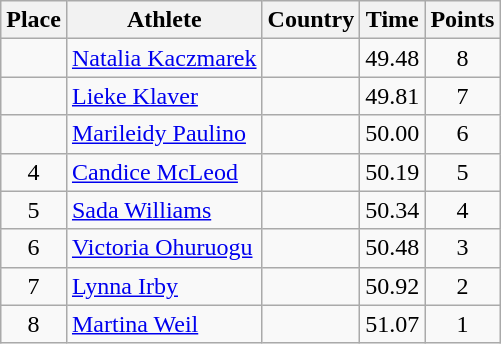<table class="wikitable">
<tr>
<th>Place</th>
<th>Athlete</th>
<th>Country</th>
<th>Time</th>
<th>Points</th>
</tr>
<tr>
<td align=center></td>
<td><a href='#'>Natalia Kaczmarek</a></td>
<td></td>
<td>49.48</td>
<td align=center>8</td>
</tr>
<tr>
<td align=center></td>
<td><a href='#'>Lieke Klaver</a></td>
<td></td>
<td>49.81</td>
<td align=center>7</td>
</tr>
<tr>
<td align=center></td>
<td><a href='#'>Marileidy Paulino</a></td>
<td></td>
<td>50.00</td>
<td align=center>6</td>
</tr>
<tr>
<td align=center>4</td>
<td><a href='#'>Candice McLeod</a></td>
<td></td>
<td>50.19</td>
<td align=center>5</td>
</tr>
<tr>
<td align=center>5</td>
<td><a href='#'>Sada Williams</a></td>
<td></td>
<td>50.34</td>
<td align=center>4</td>
</tr>
<tr>
<td align=center>6</td>
<td><a href='#'>Victoria Ohuruogu</a></td>
<td></td>
<td>50.48</td>
<td align=center>3</td>
</tr>
<tr>
<td align=center>7</td>
<td><a href='#'>Lynna Irby</a></td>
<td></td>
<td>50.92</td>
<td align=center>2</td>
</tr>
<tr>
<td align=center>8</td>
<td><a href='#'>Martina Weil</a></td>
<td></td>
<td>51.07</td>
<td align=center>1</td>
</tr>
</table>
